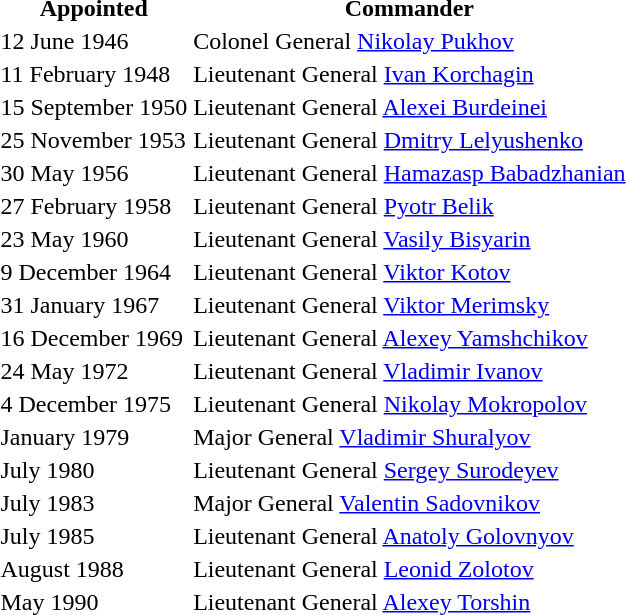<table>
<tr>
<th>Appointed</th>
<th>Commander</th>
</tr>
<tr>
<td>12 June 1946</td>
<td>Colonel General <a href='#'>Nikolay Pukhov</a></td>
</tr>
<tr>
<td>11 February 1948</td>
<td>Lieutenant General <a href='#'>Ivan Korchagin</a></td>
</tr>
<tr>
<td>15 September 1950</td>
<td>Lieutenant General <a href='#'>Alexei Burdeinei</a></td>
</tr>
<tr>
<td>25 November 1953</td>
<td>Lieutenant General <a href='#'>Dmitry Lelyushenko</a></td>
</tr>
<tr>
<td>30 May 1956</td>
<td>Lieutenant General <a href='#'>Hamazasp Babadzhanian</a></td>
</tr>
<tr>
<td>27 February 1958</td>
<td>Lieutenant General <a href='#'>Pyotr Belik</a></td>
</tr>
<tr>
<td>23 May 1960</td>
<td>Lieutenant General <a href='#'>Vasily Bisyarin</a></td>
</tr>
<tr>
<td>9 December 1964</td>
<td>Lieutenant General <a href='#'>Viktor Kotov</a></td>
</tr>
<tr>
<td>31 January 1967</td>
<td>Lieutenant General <a href='#'>Viktor Merimsky</a></td>
</tr>
<tr>
<td>16 December 1969</td>
<td>Lieutenant General <a href='#'>Alexey Yamshchikov</a></td>
</tr>
<tr>
<td>24 May 1972</td>
<td>Lieutenant General <a href='#'>Vladimir Ivanov</a></td>
</tr>
<tr>
<td>4 December 1975</td>
<td>Lieutenant General <a href='#'>Nikolay Mokropolov</a></td>
</tr>
<tr>
<td>January 1979</td>
<td>Major General <a href='#'>Vladimir Shuralyov</a></td>
</tr>
<tr>
<td>July 1980</td>
<td>Lieutenant General <a href='#'>Sergey Surodeyev</a></td>
</tr>
<tr>
<td>July 1983</td>
<td>Major General <a href='#'>Valentin Sadovnikov</a></td>
</tr>
<tr>
<td>July 1985</td>
<td>Lieutenant General <a href='#'>Anatoly Golovnyov</a></td>
</tr>
<tr>
<td>August 1988</td>
<td>Lieutenant General <a href='#'>Leonid Zolotov</a></td>
</tr>
<tr>
<td>May 1990</td>
<td>Lieutenant General <a href='#'>Alexey Torshin</a></td>
</tr>
</table>
